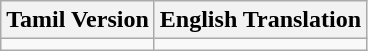<table class="wikitable">
<tr>
<th>Tamil Version</th>
<th>English Translation</th>
</tr>
<tr>
<td></td>
<td></td>
</tr>
</table>
